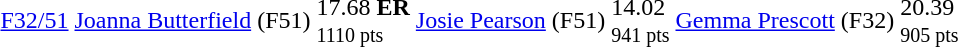<table>
<tr>
<td><a href='#'>F32/51</a></td>
<td><a href='#'>Joanna Butterfield</a> (F51)<br></td>
<td>17.68 <strong>ER</strong><br><small>1110 pts</small></td>
<td><a href='#'>Josie Pearson</a> (F51)<br></td>
<td>14.02<br><small>941 pts</small></td>
<td><a href='#'>Gemma Prescott</a> (F32)<br></td>
<td>20.39<br><small>905 pts</small></td>
</tr>
</table>
